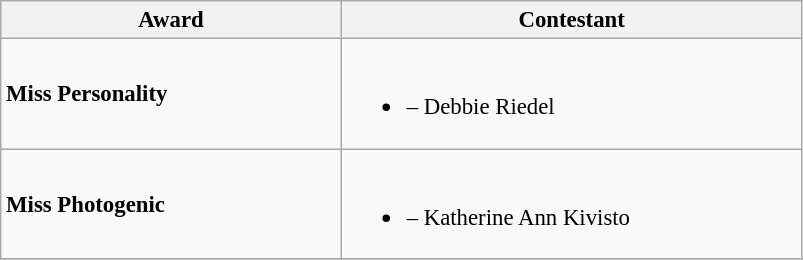<table class="wikitable sortable" style="font-size:95%;">
<tr>
<th width="220">Award</th>
<th width="300">Contestant</th>
</tr>
<tr>
<td><strong>Miss Personality</strong></td>
<td><br><ul><li><strong></strong> – Debbie Riedel</li></ul></td>
</tr>
<tr>
<td><strong>Miss Photogenic</strong></td>
<td><br><ul><li><strong></strong> – Katherine Ann Kivisto</li></ul></td>
</tr>
<tr>
</tr>
</table>
